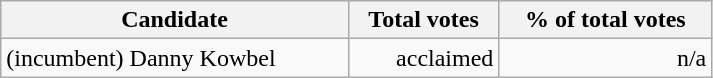<table class="wikitable" width="475">
<tr>
<th align="left">Candidate</th>
<th align="right">Total votes</th>
<th align="right">% of total votes</th>
</tr>
<tr>
<td align="left">(incumbent) Danny Kowbel</td>
<td align="right">acclaimed</td>
<td align="right">n/a</td>
</tr>
</table>
